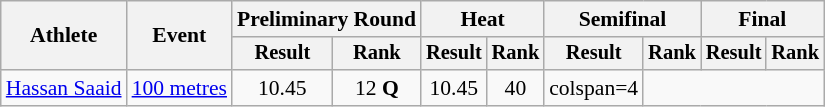<table class="wikitable" style="font-size:90%">
<tr>
<th rowspan="2">Athlete</th>
<th rowspan="2">Event</th>
<th colspan="2">Preliminary Round</th>
<th colspan="2">Heat</th>
<th colspan="2">Semifinal</th>
<th colspan="2">Final</th>
</tr>
<tr style="font-size:95%">
<th>Result</th>
<th>Rank</th>
<th>Result</th>
<th>Rank</th>
<th>Result</th>
<th>Rank</th>
<th>Result</th>
<th>Rank</th>
</tr>
<tr style=text-align:center>
<td style=text-align:left><a href='#'>Hassan Saaid</a></td>
<td style=text-align:left><a href='#'>100 metres</a></td>
<td>10.45</td>
<td>12 <strong>Q</strong></td>
<td>10.45</td>
<td>40</td>
<td>colspan=4 </td>
</tr>
</table>
